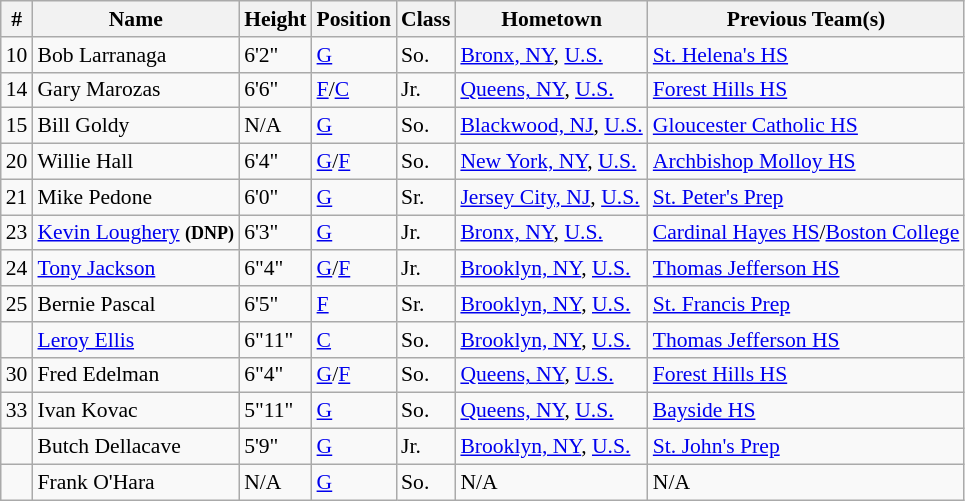<table class="wikitable" style="font-size: 90%">
<tr>
<th>#</th>
<th>Name</th>
<th>Height</th>
<th>Position</th>
<th>Class</th>
<th>Hometown</th>
<th>Previous Team(s)</th>
</tr>
<tr>
<td>10</td>
<td>Bob Larranaga</td>
<td>6'2"</td>
<td><a href='#'>G</a></td>
<td>So.</td>
<td><a href='#'>Bronx, NY</a>, <a href='#'>U.S.</a></td>
<td><a href='#'>St. Helena's HS</a></td>
</tr>
<tr>
<td>14</td>
<td>Gary Marozas</td>
<td>6'6"</td>
<td><a href='#'>F</a>/<a href='#'>C</a></td>
<td>Jr.</td>
<td><a href='#'>Queens, NY</a>, <a href='#'>U.S.</a></td>
<td><a href='#'>Forest Hills HS</a></td>
</tr>
<tr>
<td>15</td>
<td>Bill Goldy</td>
<td>N/A</td>
<td><a href='#'>G</a></td>
<td>So.</td>
<td><a href='#'>Blackwood, NJ</a>, <a href='#'>U.S.</a></td>
<td><a href='#'>Gloucester Catholic HS</a></td>
</tr>
<tr>
<td>20</td>
<td>Willie Hall</td>
<td>6'4"</td>
<td><a href='#'>G</a>/<a href='#'>F</a></td>
<td>So.</td>
<td><a href='#'>New York, NY</a>, <a href='#'>U.S.</a></td>
<td><a href='#'>Archbishop Molloy HS</a></td>
</tr>
<tr>
<td>21</td>
<td>Mike Pedone</td>
<td>6'0"</td>
<td><a href='#'>G</a></td>
<td>Sr.</td>
<td><a href='#'>Jersey City, NJ</a>, <a href='#'>U.S.</a></td>
<td><a href='#'>St. Peter's Prep</a></td>
</tr>
<tr>
<td>23</td>
<td><a href='#'>Kevin Loughery</a> <small> <strong>(DNP)</strong> </small></td>
<td>6'3"</td>
<td><a href='#'>G</a></td>
<td>Jr.</td>
<td><a href='#'>Bronx, NY</a>, <a href='#'>U.S.</a></td>
<td><a href='#'>Cardinal Hayes HS</a>/<a href='#'>Boston College</a></td>
</tr>
<tr>
<td>24</td>
<td><a href='#'>Tony Jackson</a></td>
<td>6"4"</td>
<td><a href='#'>G</a>/<a href='#'>F</a></td>
<td>Jr.</td>
<td><a href='#'>Brooklyn, NY</a>, <a href='#'>U.S.</a></td>
<td><a href='#'>Thomas Jefferson HS</a></td>
</tr>
<tr>
<td>25</td>
<td>Bernie Pascal</td>
<td>6'5"</td>
<td><a href='#'>F</a></td>
<td>Sr.</td>
<td><a href='#'>Brooklyn, NY</a>, <a href='#'>U.S.</a></td>
<td><a href='#'>St. Francis Prep</a></td>
</tr>
<tr>
<td></td>
<td><a href='#'>Leroy Ellis</a></td>
<td>6"11"</td>
<td><a href='#'>C</a></td>
<td>So.</td>
<td><a href='#'>Brooklyn, NY</a>, <a href='#'>U.S.</a></td>
<td><a href='#'>Thomas Jefferson HS</a></td>
</tr>
<tr>
<td>30</td>
<td>Fred Edelman</td>
<td>6"4"</td>
<td><a href='#'>G</a>/<a href='#'>F</a></td>
<td>So.</td>
<td><a href='#'>Queens, NY</a>, <a href='#'>U.S.</a></td>
<td><a href='#'>Forest Hills HS</a></td>
</tr>
<tr>
<td>33</td>
<td>Ivan Kovac</td>
<td>5"11"</td>
<td><a href='#'>G</a></td>
<td>So.</td>
<td><a href='#'>Queens, NY</a>, <a href='#'>U.S.</a></td>
<td><a href='#'>Bayside HS</a></td>
</tr>
<tr>
<td></td>
<td>Butch Dellacave</td>
<td>5'9"</td>
<td><a href='#'>G</a></td>
<td>Jr.</td>
<td><a href='#'>Brooklyn, NY</a>, <a href='#'>U.S.</a></td>
<td><a href='#'>St. John's Prep</a></td>
</tr>
<tr>
<td></td>
<td>Frank O'Hara</td>
<td>N/A</td>
<td><a href='#'>G</a></td>
<td>So.</td>
<td>N/A</td>
<td>N/A</td>
</tr>
</table>
